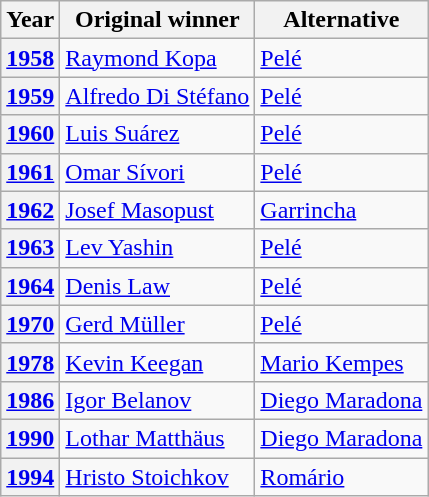<table class="wikitable sortable plainrowheaders">
<tr>
<th scope="col">Year</th>
<th scope="col">Original winner</th>
<th scope="col">Alternative</th>
</tr>
<tr>
<th scope="row"><a href='#'>1958</a></th>
<td> <a href='#'>Raymond Kopa</a></td>
<td> <a href='#'>Pelé</a></td>
</tr>
<tr>
<th scope="row"><a href='#'>1959</a></th>
<td> <a href='#'>Alfredo Di Stéfano</a></td>
<td> <a href='#'>Pelé</a></td>
</tr>
<tr>
<th scope="row"><a href='#'>1960</a></th>
<td> <a href='#'>Luis Suárez</a></td>
<td> <a href='#'>Pelé</a></td>
</tr>
<tr>
<th scope="row"><a href='#'>1961</a></th>
<td> <a href='#'>Omar Sívori</a></td>
<td> <a href='#'>Pelé</a></td>
</tr>
<tr>
<th scope="row"><a href='#'>1962</a></th>
<td> <a href='#'>Josef Masopust</a></td>
<td> <a href='#'>Garrincha</a></td>
</tr>
<tr>
<th scope="row"><a href='#'>1963</a></th>
<td> <a href='#'>Lev Yashin</a></td>
<td> <a href='#'>Pelé</a></td>
</tr>
<tr>
<th scope="row"><a href='#'>1964</a></th>
<td> <a href='#'>Denis Law</a></td>
<td> <a href='#'>Pelé</a></td>
</tr>
<tr>
<th scope="row"><a href='#'>1970</a></th>
<td> <a href='#'>Gerd Müller</a></td>
<td> <a href='#'>Pelé</a></td>
</tr>
<tr>
<th scope="row"><a href='#'>1978</a></th>
<td> <a href='#'>Kevin Keegan</a></td>
<td> <a href='#'>Mario Kempes</a></td>
</tr>
<tr>
<th scope="row"><a href='#'>1986</a></th>
<td> <a href='#'>Igor Belanov</a></td>
<td> <a href='#'>Diego Maradona</a></td>
</tr>
<tr>
<th scope="row"><a href='#'>1990</a></th>
<td> <a href='#'>Lothar Matthäus</a></td>
<td> <a href='#'>Diego Maradona</a></td>
</tr>
<tr>
<th scope="row"><a href='#'>1994</a></th>
<td> <a href='#'>Hristo Stoichkov</a></td>
<td> <a href='#'>Romário</a></td>
</tr>
</table>
